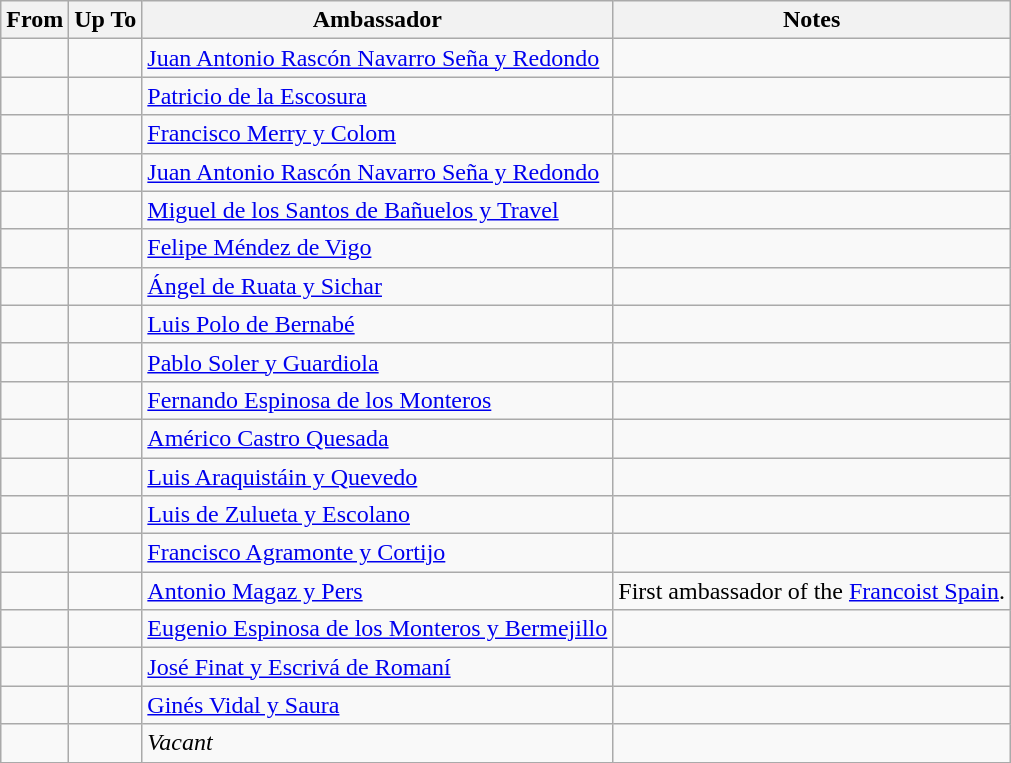<table class=wikitable>
<tr>
<th>From</th>
<th>Up To</th>
<th>Ambassador</th>
<th>Notes</th>
</tr>
<tr>
<td></td>
<td></td>
<td><a href='#'>Juan Antonio Rascón Navarro Seña y Redondo</a></td>
<td></td>
</tr>
<tr>
<td></td>
<td></td>
<td><a href='#'>Patricio de la Escosura</a></td>
<td></td>
</tr>
<tr>
<td></td>
<td></td>
<td><a href='#'>Francisco Merry y Colom</a></td>
<td></td>
</tr>
<tr>
<td></td>
<td></td>
<td><a href='#'>Juan Antonio Rascón Navarro Seña y Redondo</a></td>
<td></td>
</tr>
<tr>
<td></td>
<td></td>
<td><a href='#'>Miguel de los Santos de Bañuelos y Travel</a></td>
<td></td>
</tr>
<tr>
<td></td>
<td></td>
<td><a href='#'>Felipe Méndez de Vigo</a></td>
<td></td>
</tr>
<tr>
<td></td>
<td></td>
<td><a href='#'>Ángel de Ruata y Sichar</a></td>
<td></td>
</tr>
<tr>
<td></td>
<td></td>
<td><a href='#'>Luis Polo de Bernabé</a></td>
<td></td>
</tr>
<tr>
<td></td>
<td></td>
<td><a href='#'>Pablo Soler y Guardiola</a></td>
<td></td>
</tr>
<tr>
<td></td>
<td></td>
<td><a href='#'>Fernando Espinosa de los Monteros</a></td>
<td></td>
</tr>
<tr>
<td></td>
<td></td>
<td><a href='#'>Américo Castro Quesada</a></td>
<td></td>
</tr>
<tr>
<td></td>
<td></td>
<td><a href='#'>Luis Araquistáin y Quevedo</a></td>
<td></td>
</tr>
<tr>
<td></td>
<td></td>
<td><a href='#'>Luis de Zulueta y Escolano</a></td>
<td></td>
</tr>
<tr>
<td></td>
<td></td>
<td><a href='#'>Francisco Agramonte y Cortijo</a></td>
<td></td>
</tr>
<tr>
<td></td>
<td></td>
<td><a href='#'>Antonio Magaz y Pers</a></td>
<td>First ambassador of the <a href='#'>Francoist Spain</a>.</td>
</tr>
<tr>
<td></td>
<td></td>
<td><a href='#'>Eugenio Espinosa de los Monteros y Bermejillo</a></td>
<td></td>
</tr>
<tr>
<td></td>
<td></td>
<td><a href='#'>José Finat y Escrivá de Romaní</a></td>
<td></td>
</tr>
<tr>
<td></td>
<td></td>
<td><a href='#'>Ginés Vidal y Saura</a></td>
<td></td>
</tr>
<tr>
<td></td>
<td></td>
<td><em>Vacant</em></td>
<td></td>
</tr>
<tr>
</tr>
</table>
